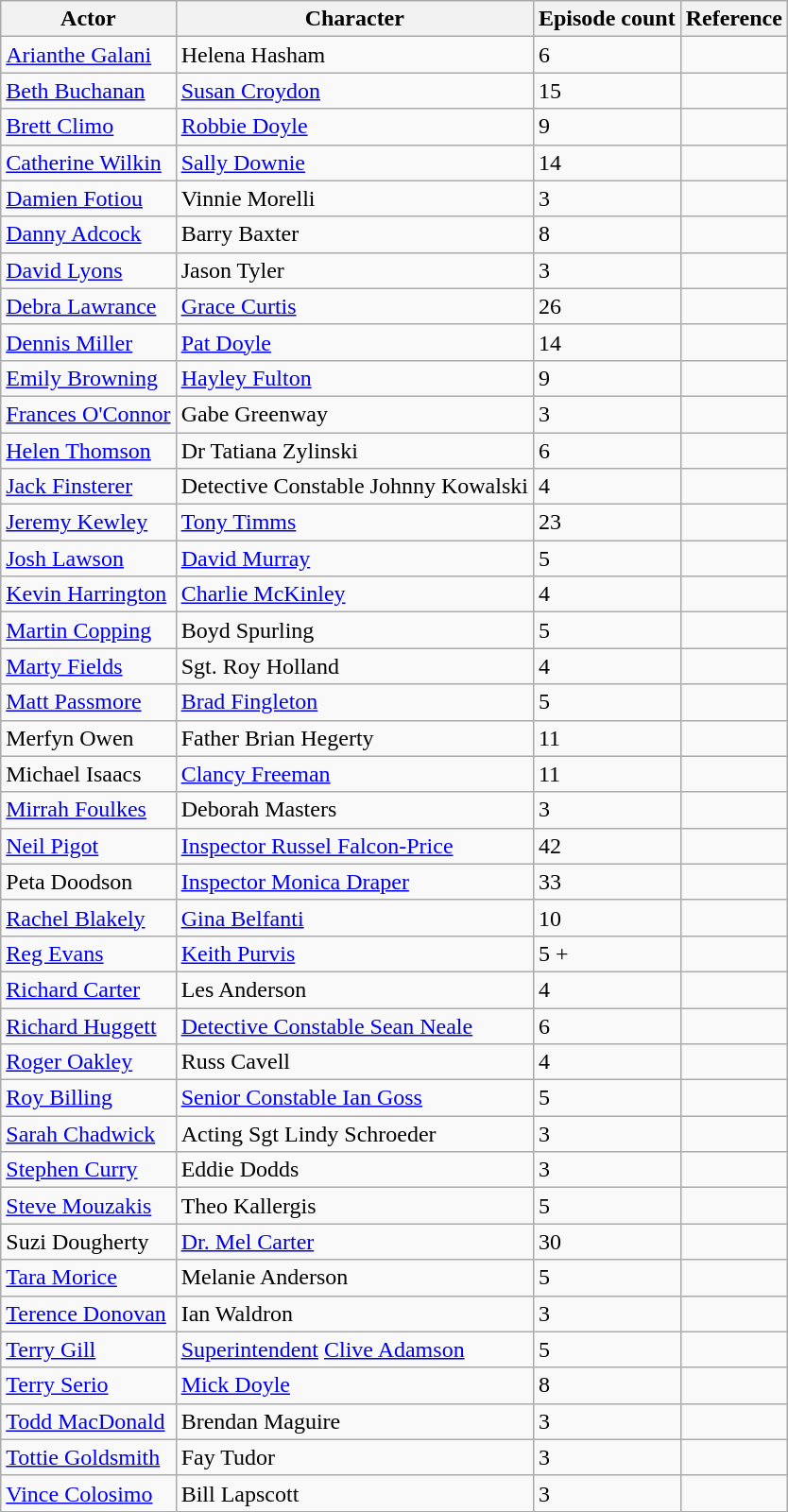<table class="wikitable">
<tr>
<th>Actor</th>
<th>Character</th>
<th>Episode count</th>
<th>Reference</th>
</tr>
<tr>
<td><a href='#'>Arianthe Galani</a></td>
<td>Helena Hasham</td>
<td>6</td>
<td></td>
</tr>
<tr>
<td><a href='#'>Beth Buchanan</a></td>
<td><a href='#'>Susan Croydon</a></td>
<td>15</td>
<td></td>
</tr>
<tr>
<td><a href='#'>Brett Climo</a></td>
<td><a href='#'>Robbie Doyle</a></td>
<td>9</td>
<td></td>
</tr>
<tr>
<td><a href='#'>Catherine Wilkin</a></td>
<td><a href='#'>Sally Downie</a></td>
<td>14</td>
<td></td>
</tr>
<tr>
<td><a href='#'>Damien Fotiou</a></td>
<td>Vinnie Morelli</td>
<td>3</td>
<td></td>
</tr>
<tr>
<td><a href='#'>Danny Adcock</a></td>
<td>Barry Baxter</td>
<td>8</td>
<td></td>
</tr>
<tr>
<td><a href='#'>David Lyons</a></td>
<td>Jason Tyler</td>
<td>3</td>
<td></td>
</tr>
<tr>
<td><a href='#'>Debra Lawrance</a></td>
<td><a href='#'>Grace Curtis</a></td>
<td>26</td>
<td></td>
</tr>
<tr>
<td><a href='#'>Dennis Miller</a></td>
<td><a href='#'>Pat Doyle</a></td>
<td>14</td>
<td></td>
</tr>
<tr>
<td><a href='#'>Emily Browning</a></td>
<td><a href='#'>Hayley Fulton</a></td>
<td>9</td>
<td></td>
</tr>
<tr>
<td><a href='#'>Frances O'Connor</a></td>
<td>Gabe Greenway</td>
<td>3</td>
<td></td>
</tr>
<tr>
<td><a href='#'>Helen Thomson</a></td>
<td>Dr Tatiana Zylinski</td>
<td>6</td>
<td></td>
</tr>
<tr>
<td><a href='#'>Jack Finsterer</a></td>
<td>Detective Constable Johnny Kowalski</td>
<td>4</td>
<td></td>
</tr>
<tr>
<td><a href='#'>Jeremy Kewley</a></td>
<td><a href='#'>Tony Timms</a></td>
<td>23</td>
<td></td>
</tr>
<tr>
<td><a href='#'>Josh Lawson</a></td>
<td><a href='#'>David Murray</a></td>
<td>5</td>
<td></td>
</tr>
<tr>
<td><a href='#'>Kevin Harrington</a></td>
<td><a href='#'>Charlie McKinley</a></td>
<td>4</td>
<td></td>
</tr>
<tr>
<td><a href='#'>Martin Copping</a></td>
<td>Boyd Spurling</td>
<td>5</td>
<td></td>
</tr>
<tr>
<td><a href='#'>Marty Fields</a></td>
<td>Sgt. Roy Holland</td>
<td>4</td>
</tr>
<tr>
<td><a href='#'>Matt Passmore</a></td>
<td><a href='#'>Brad Fingleton</a></td>
<td>5</td>
<td></td>
</tr>
<tr>
<td>Merfyn Owen</td>
<td>Father Brian Hegerty</td>
<td>11</td>
<td></td>
</tr>
<tr>
<td>Michael Isaacs</td>
<td><a href='#'>Clancy Freeman</a></td>
<td>11</td>
<td></td>
</tr>
<tr>
<td><a href='#'>Mirrah Foulkes</a></td>
<td>Deborah Masters</td>
<td>3</td>
<td></td>
</tr>
<tr>
<td><a href='#'>Neil Pigot</a></td>
<td><a href='#'>Inspector Russel Falcon-Price</a></td>
<td>42</td>
<td></td>
</tr>
<tr>
<td>Peta Doodson</td>
<td><a href='#'>Inspector Monica Draper</a></td>
<td>33</td>
<td></td>
</tr>
<tr>
<td><a href='#'>Rachel Blakely</a></td>
<td><a href='#'>Gina Belfanti</a></td>
<td>10</td>
<td></td>
</tr>
<tr>
<td><a href='#'>Reg Evans</a></td>
<td><a href='#'>Keith Purvis</a></td>
<td>5 +</td>
<td></td>
</tr>
<tr>
<td><a href='#'>Richard Carter</a></td>
<td>Les Anderson</td>
<td>4</td>
<td></td>
</tr>
<tr>
<td><a href='#'>Richard Huggett</a></td>
<td><a href='#'>Detective Constable Sean Neale</a></td>
<td>6</td>
<td></td>
</tr>
<tr>
<td><a href='#'>Roger Oakley</a></td>
<td>Russ Cavell</td>
<td>4</td>
<td></td>
</tr>
<tr>
<td><a href='#'>Roy Billing</a></td>
<td><a href='#'>Senior Constable Ian Goss</a></td>
<td>5</td>
<td></td>
</tr>
<tr>
<td><a href='#'>Sarah Chadwick</a></td>
<td>Acting Sgt Lindy Schroeder</td>
<td>3</td>
<td></td>
</tr>
<tr>
<td><a href='#'>Stephen Curry</a></td>
<td>Eddie Dodds</td>
<td>3</td>
<td></td>
</tr>
<tr>
<td><a href='#'>Steve Mouzakis</a></td>
<td>Theo Kallergis</td>
<td>5</td>
<td></td>
</tr>
<tr>
<td>Suzi Dougherty</td>
<td><a href='#'>Dr. Mel Carter</a></td>
<td>30</td>
<td></td>
</tr>
<tr>
<td><a href='#'>Tara Morice</a></td>
<td>Melanie Anderson</td>
<td>5</td>
<td></td>
</tr>
<tr>
<td><a href='#'>Terence Donovan</a></td>
<td>Ian Waldron</td>
<td>3</td>
<td></td>
</tr>
<tr>
<td><a href='#'>Terry Gill</a></td>
<td><a href='#'>Superintendent</a> <a href='#'>Clive Adamson</a></td>
<td>5</td>
<td></td>
</tr>
<tr>
<td><a href='#'>Terry Serio</a></td>
<td><a href='#'>Mick Doyle</a></td>
<td>8</td>
<td></td>
</tr>
<tr>
<td><a href='#'>Todd MacDonald</a></td>
<td>Brendan Maguire</td>
<td>3</td>
<td></td>
</tr>
<tr>
<td><a href='#'>Tottie Goldsmith</a></td>
<td>Fay Tudor</td>
<td>3</td>
<td></td>
</tr>
<tr>
<td><a href='#'>Vince Colosimo</a></td>
<td>Bill Lapscott</td>
<td>3</td>
<td></td>
</tr>
<tr>
</tr>
</table>
